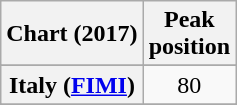<table class="wikitable sortable plainrowheaders" style="text-align:center">
<tr>
<th scope="col">Chart (2017)</th>
<th scope="col">Peak<br> position</th>
</tr>
<tr>
</tr>
<tr>
</tr>
<tr>
</tr>
<tr>
</tr>
<tr>
</tr>
<tr>
</tr>
<tr>
</tr>
<tr>
</tr>
<tr>
</tr>
<tr>
</tr>
<tr>
</tr>
<tr>
<th scope="row">Italy (<a href='#'>FIMI</a>)</th>
<td>80</td>
</tr>
<tr>
</tr>
<tr>
</tr>
<tr>
</tr>
<tr>
</tr>
<tr>
</tr>
<tr>
</tr>
<tr>
</tr>
<tr>
</tr>
<tr>
</tr>
<tr>
</tr>
</table>
